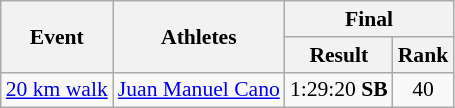<table class="wikitable" border="1" style="font-size:90%">
<tr>
<th rowspan="2">Event</th>
<th rowspan="2">Athletes</th>
<th colspan="2">Final</th>
</tr>
<tr>
<th>Result</th>
<th>Rank</th>
</tr>
<tr>
<td><a href='#'>20 km walk</a></td>
<td><a href='#'>Juan Manuel Cano</a></td>
<td align=center>1:29:20 <strong>SB</strong></td>
<td align=center>40</td>
</tr>
</table>
